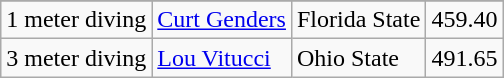<table class="wikitable sortable" style="text-align:left">
<tr>
</tr>
<tr>
<td>1 meter diving</td>
<td><a href='#'>Curt Genders</a></td>
<td>Florida State</td>
<td>459.40</td>
</tr>
<tr>
<td>3 meter diving</td>
<td><a href='#'>Lou Vitucci</a></td>
<td>Ohio State</td>
<td>491.65</td>
</tr>
</table>
